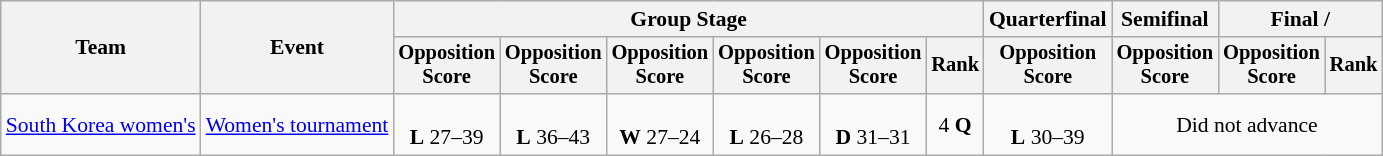<table class="wikitable" style="font-size:90%">
<tr>
<th rowspan=2>Team</th>
<th rowspan=2>Event</th>
<th colspan=6>Group Stage</th>
<th>Quarterfinal</th>
<th>Semifinal</th>
<th colspan=2>Final / </th>
</tr>
<tr style="font-size:95%">
<th>Opposition<br>Score</th>
<th>Opposition<br>Score</th>
<th>Opposition<br>Score</th>
<th>Opposition<br>Score</th>
<th>Opposition<br>Score</th>
<th>Rank</th>
<th>Opposition<br>Score</th>
<th>Opposition<br>Score</th>
<th>Opposition<br>Score</th>
<th>Rank</th>
</tr>
<tr style="text-align:center">
<td style="text-align:left"><a href='#'>South Korea women's</a></td>
<td style="text-align:left"><a href='#'>Women's tournament</a></td>
<td><br><strong>L</strong> 27–39</td>
<td><br><strong>L</strong> 36–43</td>
<td><br><strong>W</strong> 27–24</td>
<td><br><strong>L</strong> 26–28</td>
<td><br><strong>D</strong> 31–31</td>
<td>4 <strong>Q</strong></td>
<td><br><strong>L</strong> 30–39</td>
<td colspan=3>Did not advance</td>
</tr>
</table>
